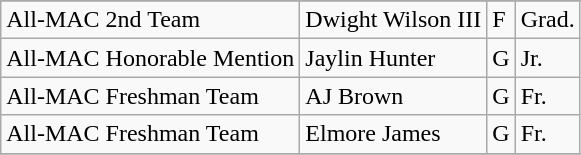<table class="wikitable" border="1">
<tr align=center>
</tr>
<tr>
<td>All-MAC 2nd Team</td>
<td>Dwight Wilson III</td>
<td>F</td>
<td>Grad.</td>
</tr>
<tr>
<td>All-MAC Honorable Mention</td>
<td>Jaylin Hunter</td>
<td>G</td>
<td>Jr.</td>
</tr>
<tr>
<td>All-MAC Freshman Team</td>
<td>AJ Brown</td>
<td>G</td>
<td>Fr.</td>
</tr>
<tr>
<td>All-MAC Freshman Team</td>
<td>Elmore James</td>
<td>G</td>
<td>Fr.</td>
</tr>
<tr>
</tr>
</table>
